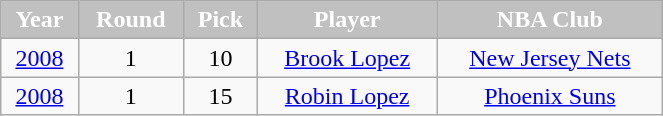<table class="wikitable" width="35%">
<tr align="center"  style="background:silver;color:#FFFFFF;">
<td><strong>Year</strong></td>
<td><strong>Round</strong></td>
<td><strong>Pick</strong></td>
<td><strong>Player</strong></td>
<td><strong>NBA Club</strong></td>
</tr>
<tr align="center" bgcolor="">
<td><a href='#'>2008</a></td>
<td>1</td>
<td>10</td>
<td><a href='#'>Brook Lopez</a></td>
<td><a href='#'>New Jersey Nets</a></td>
</tr>
<tr align="center" bgcolor="">
<td><a href='#'>2008</a></td>
<td>1</td>
<td>15</td>
<td><a href='#'>Robin Lopez</a></td>
<td><a href='#'>Phoenix Suns</a></td>
</tr>
</table>
